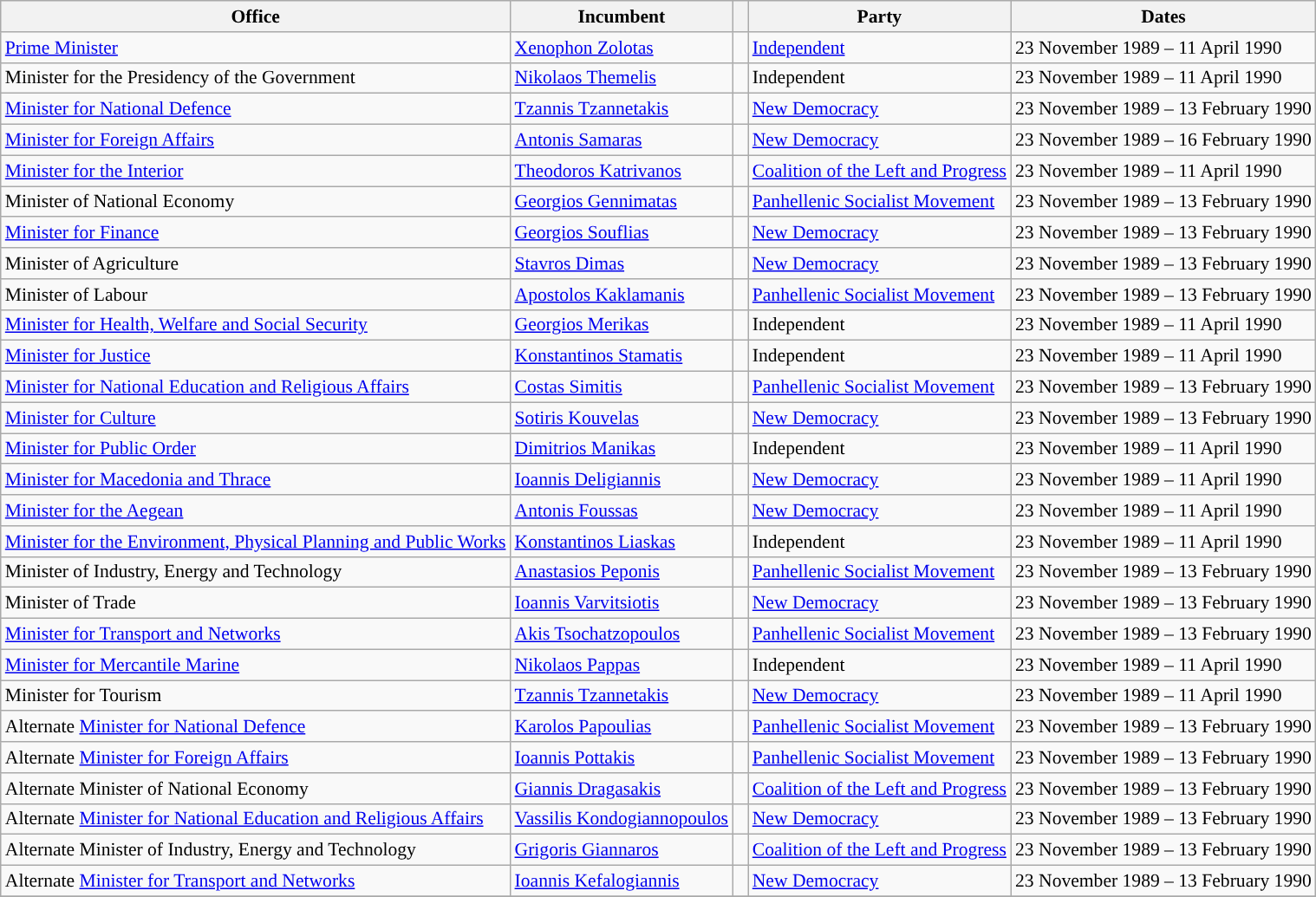<table class="wikitable" style="font-size: 90%;">
<tr>
<th>Office</th>
<th>Incumbent</th>
<th></th>
<th>Party</th>
<th>Dates</th>
</tr>
<tr>
<td><a href='#'>Prime Minister</a></td>
<td><a href='#'>Xenophon Zolotas</a></td>
<td width=5px style="background-color: "></td>
<td><a href='#'>Independent</a></td>
<td>23 November 1989 – 11 April 1990</td>
</tr>
<tr>
<td>Minister for the Presidency of the Government</td>
<td><a href='#'>Nikolaos Themelis</a></td>
<td style="background-color: "></td>
<td>Independent</td>
<td>23 November 1989 – 11 April 1990</td>
</tr>
<tr>
<td><a href='#'>Minister for National Defence</a></td>
<td><a href='#'>Tzannis Tzannetakis</a></td>
<td style="background-color: "></td>
<td><a href='#'>New Democracy</a></td>
<td>23 November 1989 – 13 February 1990</td>
</tr>
<tr>
<td><a href='#'>Minister for Foreign Affairs</a></td>
<td><a href='#'>Antonis Samaras</a></td>
<td style="background-color: "></td>
<td><a href='#'>New Democracy</a></td>
<td>23 November 1989 – 16 February 1990</td>
</tr>
<tr>
<td><a href='#'>Minister for the Interior</a></td>
<td><a href='#'>Theodoros Katrivanos</a></td>
<td style="background-color: "></td>
<td><a href='#'>Coalition of the Left and Progress</a></td>
<td>23 November 1989 – 11 April 1990</td>
</tr>
<tr>
<td>Minister of National Economy</td>
<td><a href='#'>Georgios Gennimatas</a></td>
<td style="background-color: "></td>
<td><a href='#'>Panhellenic Socialist Movement</a></td>
<td>23 November 1989 – 13 February 1990</td>
</tr>
<tr>
<td><a href='#'>Minister for Finance</a></td>
<td><a href='#'>Georgios Souflias</a></td>
<td style="background-color: "></td>
<td><a href='#'>New Democracy</a></td>
<td>23 November 1989 – 13 February 1990</td>
</tr>
<tr>
<td>Minister of Agriculture</td>
<td><a href='#'>Stavros Dimas</a></td>
<td style="background-color: "></td>
<td><a href='#'>New Democracy</a></td>
<td>23 November 1989 – 13 February 1990</td>
</tr>
<tr>
<td>Minister of Labour</td>
<td><a href='#'>Apostolos Kaklamanis</a></td>
<td style="background-color: "></td>
<td><a href='#'>Panhellenic Socialist Movement</a></td>
<td>23 November 1989 – 13 February 1990</td>
</tr>
<tr>
<td><a href='#'>Minister for Health, Welfare and Social Security</a></td>
<td><a href='#'>Georgios Merikas</a></td>
<td style="background-color: "></td>
<td>Independent</td>
<td>23 November 1989 – 11 April 1990</td>
</tr>
<tr>
<td><a href='#'>Minister for Justice</a></td>
<td><a href='#'>Konstantinos Stamatis</a></td>
<td style="background-color: "></td>
<td>Independent</td>
<td>23 November 1989 – 11 April 1990</td>
</tr>
<tr>
<td><a href='#'>Minister for National Education and Religious Affairs</a></td>
<td><a href='#'>Costas Simitis</a></td>
<td style="background-color: "></td>
<td><a href='#'>Panhellenic Socialist Movement</a></td>
<td>23 November 1989 – 13 February 1990</td>
</tr>
<tr>
<td><a href='#'>Minister for Culture</a></td>
<td><a href='#'>Sotiris Kouvelas</a></td>
<td style="background-color: "></td>
<td><a href='#'>New Democracy</a></td>
<td>23 November 1989 – 13 February 1990</td>
</tr>
<tr>
<td><a href='#'>Minister for Public Order</a></td>
<td><a href='#'>Dimitrios Manikas</a></td>
<td style="background-color: "></td>
<td>Independent</td>
<td>23 November 1989 – 11 April 1990</td>
</tr>
<tr>
<td><a href='#'>Minister for Macedonia and Thrace</a></td>
<td><a href='#'>Ioannis Deligiannis</a></td>
<td style="background-color: "></td>
<td><a href='#'>New Democracy</a></td>
<td>23 November 1989 – 11 April 1990</td>
</tr>
<tr>
<td><a href='#'>Minister for the Aegean</a></td>
<td><a href='#'>Antonis Foussas</a></td>
<td style="background-color: "></td>
<td><a href='#'>New Democracy</a></td>
<td>23 November 1989 – 11 April 1990</td>
</tr>
<tr>
<td><a href='#'>Minister for the Environment, Physical Planning and Public Works</a></td>
<td><a href='#'>Konstantinos Liaskas</a></td>
<td style="background-color: "></td>
<td>Independent</td>
<td>23 November 1989 – 11 April 1990</td>
</tr>
<tr>
<td>Minister of Industry, Energy and Technology</td>
<td><a href='#'>Anastasios Peponis</a></td>
<td style="background-color: "></td>
<td><a href='#'>Panhellenic Socialist Movement</a></td>
<td>23 November 1989 – 13 February 1990</td>
</tr>
<tr>
<td>Minister of Trade</td>
<td><a href='#'>Ioannis Varvitsiotis</a></td>
<td style="background-color: "></td>
<td><a href='#'>New Democracy</a></td>
<td>23 November 1989 – 13 February 1990</td>
</tr>
<tr>
<td><a href='#'>Minister for Transport and Networks</a></td>
<td><a href='#'>Akis Tsochatzopoulos</a></td>
<td style="background-color: "></td>
<td><a href='#'>Panhellenic Socialist Movement</a></td>
<td>23 November 1989 – 13 February 1990</td>
</tr>
<tr>
<td><a href='#'>Minister for Mercantile Marine</a></td>
<td><a href='#'>Nikolaos Pappas</a></td>
<td style="background-color: "></td>
<td>Independent</td>
<td>23 November 1989 – 11 April 1990</td>
</tr>
<tr>
<td>Minister for Tourism</td>
<td><a href='#'>Tzannis Tzannetakis</a></td>
<td style="background-color: "></td>
<td><a href='#'>New Democracy</a></td>
<td>23 November 1989 – 11 April 1990</td>
</tr>
<tr>
<td>Alternate <a href='#'>Minister for National Defence</a></td>
<td><a href='#'>Karolos Papoulias</a></td>
<td style="background-color: "></td>
<td><a href='#'>Panhellenic Socialist Movement</a></td>
<td>23 November 1989 – 13 February 1990</td>
</tr>
<tr>
<td>Alternate <a href='#'>Minister for Foreign Affairs</a></td>
<td><a href='#'>Ioannis Pottakis</a></td>
<td style="background-color: "></td>
<td><a href='#'>Panhellenic Socialist Movement</a></td>
<td>23 November 1989 – 13 February 1990</td>
</tr>
<tr>
<td>Alternate Minister of National Economy</td>
<td><a href='#'>Giannis Dragasakis</a></td>
<td style="background-color: "></td>
<td><a href='#'>Coalition of the Left and Progress</a></td>
<td>23 November 1989 – 13 February 1990</td>
</tr>
<tr>
<td>Alternate <a href='#'>Minister for National Education and Religious Affairs</a></td>
<td><a href='#'>Vassilis Kondogiannopoulos</a></td>
<td style="background-color: "></td>
<td><a href='#'>New Democracy</a></td>
<td>23 November 1989 – 13 February 1990</td>
</tr>
<tr>
<td>Alternate Minister of Industry, Energy and Technology</td>
<td><a href='#'>Grigoris Giannaros</a></td>
<td style="background-color: "></td>
<td><a href='#'>Coalition of the Left and Progress</a></td>
<td>23 November 1989 – 13 February 1990</td>
</tr>
<tr>
<td>Alternate <a href='#'>Minister for Transport and Networks</a></td>
<td><a href='#'>Ioannis Kefalogiannis</a></td>
<td style="background-color: "></td>
<td><a href='#'>New Democracy</a></td>
<td>23 November 1989 – 13 February 1990</td>
</tr>
<tr>
</tr>
</table>
